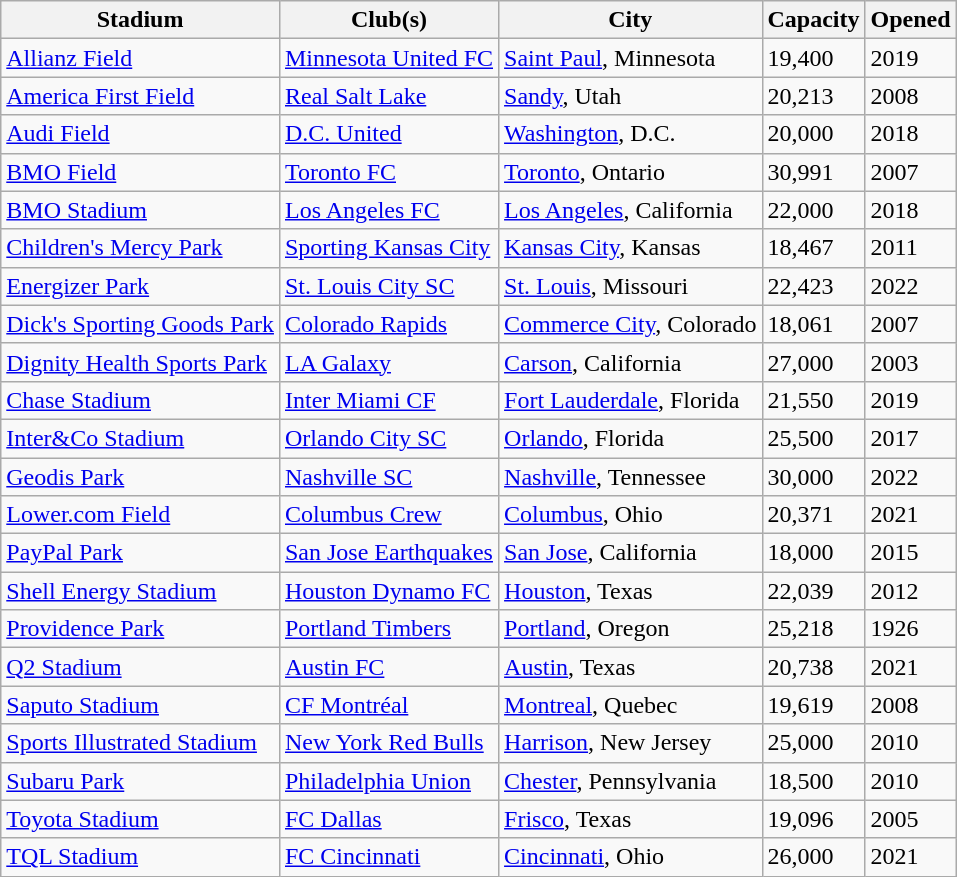<table class="wikitable sortable">
<tr>
<th>Stadium</th>
<th>Club(s)</th>
<th>City</th>
<th>Capacity</th>
<th>Opened</th>
</tr>
<tr>
<td><a href='#'>Allianz Field</a></td>
<td><a href='#'>Minnesota United FC</a></td>
<td><a href='#'>Saint Paul</a>, Minnesota</td>
<td>19,400</td>
<td>2019</td>
</tr>
<tr>
<td><a href='#'>America First Field</a></td>
<td><a href='#'>Real Salt Lake</a></td>
<td><a href='#'>Sandy</a>, Utah</td>
<td>20,213</td>
<td>2008</td>
</tr>
<tr>
<td><a href='#'>Audi Field</a></td>
<td><a href='#'>D.C. United</a></td>
<td><a href='#'>Washington</a>, D.C.</td>
<td>20,000</td>
<td>2018</td>
</tr>
<tr>
<td><a href='#'>BMO Field</a></td>
<td><a href='#'>Toronto FC</a></td>
<td><a href='#'>Toronto</a>, Ontario</td>
<td>30,991</td>
<td>2007</td>
</tr>
<tr>
<td><a href='#'>BMO Stadium</a></td>
<td><a href='#'>Los Angeles FC</a></td>
<td><a href='#'>Los Angeles</a>, California</td>
<td>22,000</td>
<td>2018</td>
</tr>
<tr>
<td><a href='#'>Children's Mercy Park</a></td>
<td><a href='#'>Sporting Kansas City</a></td>
<td><a href='#'>Kansas City</a>, Kansas</td>
<td>18,467</td>
<td>2011</td>
</tr>
<tr>
<td><a href='#'>Energizer Park</a></td>
<td><a href='#'>St. Louis City SC</a></td>
<td><a href='#'>St. Louis</a>, Missouri</td>
<td>22,423</td>
<td>2022</td>
</tr>
<tr>
<td><a href='#'>Dick's Sporting Goods Park</a></td>
<td><a href='#'>Colorado Rapids</a></td>
<td><a href='#'>Commerce City</a>, Colorado</td>
<td>18,061</td>
<td>2007</td>
</tr>
<tr>
<td><a href='#'>Dignity Health Sports Park</a></td>
<td><a href='#'>LA Galaxy</a></td>
<td><a href='#'>Carson</a>, California</td>
<td>27,000</td>
<td>2003</td>
</tr>
<tr>
<td><a href='#'>Chase Stadium</a></td>
<td><a href='#'>Inter Miami CF</a></td>
<td><a href='#'>Fort Lauderdale</a>, Florida</td>
<td>21,550</td>
<td>2019</td>
</tr>
<tr>
<td><a href='#'>Inter&Co Stadium</a></td>
<td><a href='#'>Orlando City SC</a></td>
<td><a href='#'>Orlando</a>, Florida</td>
<td>25,500</td>
<td>2017</td>
</tr>
<tr>
<td><a href='#'>Geodis Park</a></td>
<td><a href='#'>Nashville SC</a></td>
<td><a href='#'>Nashville</a>, Tennessee</td>
<td>30,000</td>
<td>2022</td>
</tr>
<tr>
<td><a href='#'>Lower.com Field</a></td>
<td><a href='#'>Columbus Crew</a></td>
<td><a href='#'>Columbus</a>, Ohio</td>
<td>20,371</td>
<td>2021</td>
</tr>
<tr>
<td><a href='#'>PayPal Park</a></td>
<td><a href='#'>San Jose Earthquakes</a></td>
<td><a href='#'>San Jose</a>, California</td>
<td>18,000</td>
<td>2015</td>
</tr>
<tr>
<td><a href='#'>Shell Energy Stadium</a></td>
<td><a href='#'>Houston Dynamo FC</a></td>
<td><a href='#'>Houston</a>, Texas</td>
<td>22,039</td>
<td>2012</td>
</tr>
<tr>
<td><a href='#'>Providence Park</a></td>
<td><a href='#'>Portland Timbers</a></td>
<td><a href='#'>Portland</a>, Oregon</td>
<td>25,218</td>
<td>1926</td>
</tr>
<tr>
<td><a href='#'>Q2 Stadium</a></td>
<td><a href='#'>Austin FC</a></td>
<td><a href='#'>Austin</a>, Texas</td>
<td>20,738</td>
<td>2021</td>
</tr>
<tr>
<td><a href='#'>Saputo Stadium</a></td>
<td><a href='#'>CF Montréal</a></td>
<td><a href='#'>Montreal</a>, Quebec</td>
<td>19,619</td>
<td>2008</td>
</tr>
<tr>
<td><a href='#'>Sports Illustrated Stadium</a></td>
<td><a href='#'>New York Red Bulls</a></td>
<td><a href='#'>Harrison</a>, New Jersey</td>
<td>25,000</td>
<td>2010</td>
</tr>
<tr>
<td><a href='#'>Subaru Park</a></td>
<td><a href='#'>Philadelphia Union</a></td>
<td><a href='#'>Chester</a>, Pennsylvania</td>
<td>18,500</td>
<td>2010</td>
</tr>
<tr>
<td><a href='#'>Toyota Stadium</a></td>
<td><a href='#'>FC Dallas</a></td>
<td><a href='#'>Frisco</a>, Texas</td>
<td>19,096</td>
<td>2005</td>
</tr>
<tr>
<td><a href='#'>TQL Stadium</a></td>
<td><a href='#'>FC Cincinnati</a></td>
<td><a href='#'>Cincinnati</a>, Ohio</td>
<td>26,000</td>
<td>2021</td>
</tr>
</table>
